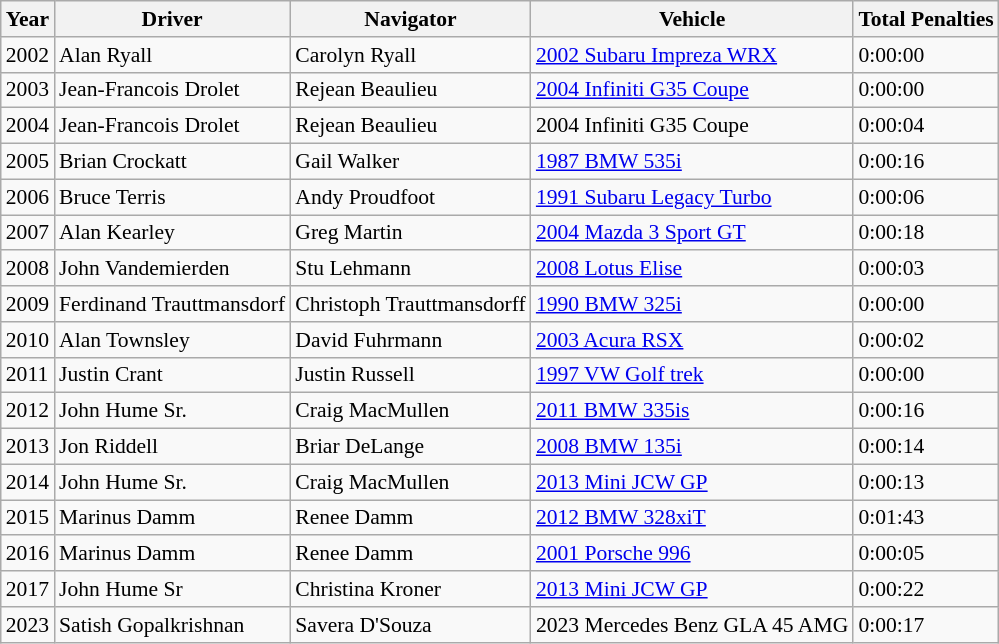<table class="wikitable sortable" style="font-size: 90%;">
<tr>
<th>Year</th>
<th>Driver</th>
<th>Navigator</th>
<th>Vehicle</th>
<th>Total Penalties</th>
</tr>
<tr>
<td>2002</td>
<td> Alan Ryall</td>
<td> Carolyn Ryall</td>
<td><a href='#'>2002 Subaru Impreza WRX</a></td>
<td>0:00:00</td>
</tr>
<tr>
<td>2003</td>
<td> Jean-Francois Drolet</td>
<td> Rejean Beaulieu</td>
<td><a href='#'>2004 Infiniti G35 Coupe</a></td>
<td>0:00:00</td>
</tr>
<tr>
<td>2004</td>
<td> Jean-Francois Drolet</td>
<td> Rejean Beaulieu</td>
<td>2004 Infiniti G35 Coupe</td>
<td>0:00:04</td>
</tr>
<tr>
<td>2005</td>
<td> Brian Crockatt</td>
<td> Gail Walker</td>
<td><a href='#'>1987 BMW 535i</a></td>
<td>0:00:16</td>
</tr>
<tr>
<td>2006</td>
<td> Bruce Terris</td>
<td> Andy Proudfoot</td>
<td><a href='#'>1991 Subaru Legacy Turbo</a></td>
<td>0:00:06</td>
</tr>
<tr>
<td>2007</td>
<td> Alan Kearley</td>
<td> Greg Martin</td>
<td><a href='#'>2004 Mazda 3 Sport GT</a></td>
<td>0:00:18</td>
</tr>
<tr>
<td>2008</td>
<td> John Vandemierden</td>
<td> Stu Lehmann</td>
<td><a href='#'>2008 Lotus Elise</a></td>
<td>0:00:03</td>
</tr>
<tr>
<td>2009</td>
<td> Ferdinand Trauttmansdorf</td>
<td> Christoph Trauttmansdorff</td>
<td><a href='#'>1990 BMW 325i</a></td>
<td>0:00:00</td>
</tr>
<tr>
<td>2010</td>
<td> Alan Townsley</td>
<td> David Fuhrmann</td>
<td><a href='#'>2003 Acura RSX</a></td>
<td>0:00:02</td>
</tr>
<tr>
<td>2011</td>
<td> Justin Crant</td>
<td> Justin Russell</td>
<td><a href='#'>1997 VW Golf trek</a></td>
<td>0:00:00</td>
</tr>
<tr>
<td>2012</td>
<td> John Hume Sr.</td>
<td> Craig MacMullen</td>
<td><a href='#'>2011 BMW 335is</a></td>
<td>0:00:16</td>
</tr>
<tr>
<td>2013</td>
<td> Jon Riddell</td>
<td> Briar DeLange</td>
<td><a href='#'>2008 BMW 135i</a></td>
<td>0:00:14</td>
</tr>
<tr>
<td>2014</td>
<td> John Hume Sr.</td>
<td> Craig MacMullen</td>
<td><a href='#'>2013 Mini JCW GP</a></td>
<td>0:00:13</td>
</tr>
<tr>
<td>2015</td>
<td> Marinus Damm</td>
<td> Renee Damm</td>
<td><a href='#'>2012 BMW 328xiT</a></td>
<td>0:01:43</td>
</tr>
<tr>
<td>2016</td>
<td> Marinus Damm</td>
<td> Renee Damm</td>
<td><a href='#'>2001 Porsche 996</a></td>
<td>0:00:05</td>
</tr>
<tr>
<td>2017</td>
<td> John Hume Sr</td>
<td> Christina Kroner</td>
<td><a href='#'>2013 Mini JCW GP</a></td>
<td>0:00:22</td>
</tr>
<tr>
<td>2023</td>
<td> Satish Gopalkrishnan</td>
<td> Savera D'Souza</td>
<td>2023 Mercedes Benz GLA 45 AMG</td>
<td>0:00:17</td>
</tr>
</table>
